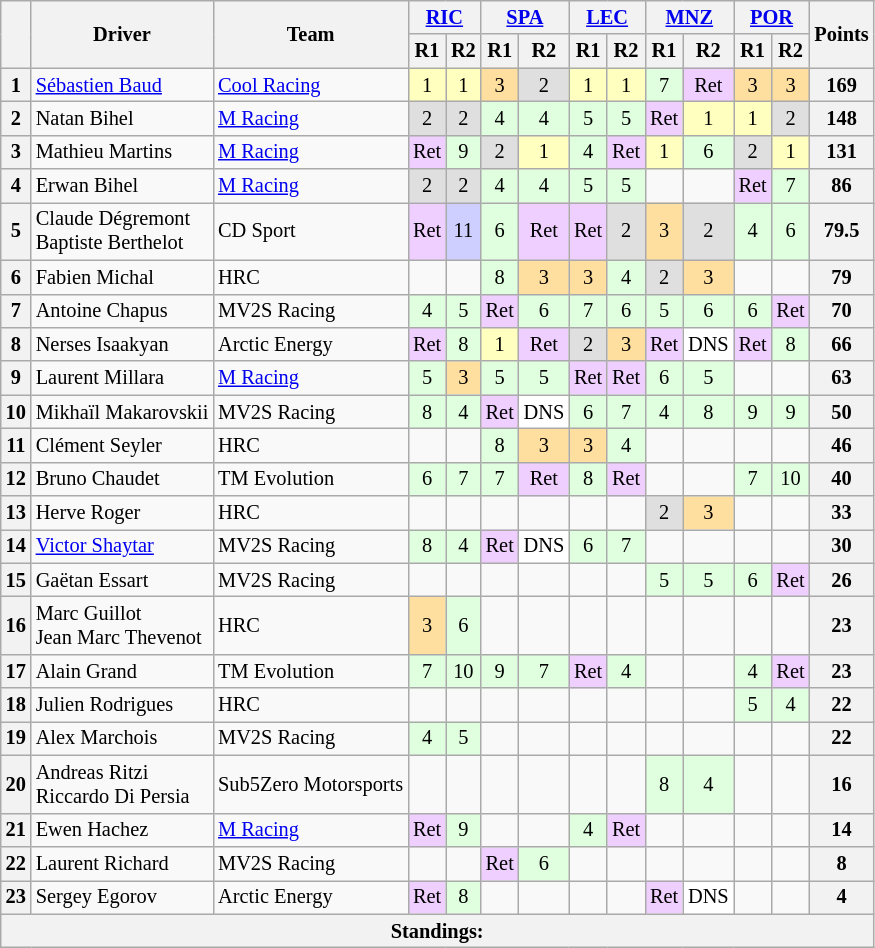<table class="wikitable" style="font-size: 85%;">
<tr>
<th rowspan=2></th>
<th rowspan=2>Driver</th>
<th rowspan=2>Team</th>
<th colspan=2><a href='#'>RIC</a><br></th>
<th colspan=2><a href='#'>SPA</a><br></th>
<th colspan=2><a href='#'>LEC</a><br></th>
<th colspan=2><a href='#'>MNZ</a><br></th>
<th colspan=2><a href='#'>POR</a><br></th>
<th rowspan=2>Points</th>
</tr>
<tr>
<th>R1</th>
<th>R2</th>
<th>R1</th>
<th>R2</th>
<th>R1</th>
<th>R2</th>
<th>R1</th>
<th>R2</th>
<th>R1</th>
<th>R2</th>
</tr>
<tr>
<th>1</th>
<td> <a href='#'>Sébastien Baud</a></td>
<td> <a href='#'>Cool Racing</a></td>
<td style="background:#ffffbf;" align=center>1</td>
<td style="background:#ffffbf;" align=center>1</td>
<td style="background:#ffdf9f;" align=center>3</td>
<td style="background:#dfdfdf;" align=center>2</td>
<td style="background:#ffffbf;" align=center>1</td>
<td style="background:#ffffbf;" align=center>1</td>
<td style="background:#dfffdf;" align=center>7</td>
<td style="background:#efcfff;" align=center>Ret</td>
<td style="background:#ffdf9f;" align=center>3</td>
<td style="background:#ffdf9f;" align=center>3</td>
<th>169</th>
</tr>
<tr>
<th>2</th>
<td> Natan Bihel</td>
<td> <a href='#'>M Racing</a></td>
<td style="background:#dfdfdf;" align=center>2</td>
<td style="background:#dfdfdf;" align=center>2</td>
<td style="background:#dfffdf;" align=center>4</td>
<td style="background:#dfffdf;" align=center>4</td>
<td style="background:#dfffdf;" align=center>5</td>
<td style="background:#dfffdf;" align=center>5</td>
<td style="background:#efcfff;" align=center>Ret</td>
<td style="background:#ffffbf;" align=center>1</td>
<td style="background:#ffffbf;" align=center>1</td>
<td style="background:#dfdfdf;" align=center>2</td>
<th>148</th>
</tr>
<tr>
<th>3</th>
<td> Mathieu Martins</td>
<td> <a href='#'>M Racing</a></td>
<td style="background:#efcfff;" align=center>Ret</td>
<td style="background:#dfffdf;" align=center>9</td>
<td style="background:#dfdfdf;" align=center>2</td>
<td style="background:#ffffbf;" align=center>1</td>
<td style="background:#dfffdf;" align=center>4</td>
<td style="background:#efcfff;" align=center>Ret</td>
<td style="background:#ffffbf;" align=center>1</td>
<td style="background:#dfffdf;" align=center>6</td>
<td style="background:#dfdfdf;" align=center>2</td>
<td style="background:#ffffbf;" align=center>1</td>
<th>131</th>
</tr>
<tr>
<th>4</th>
<td> Erwan Bihel</td>
<td> <a href='#'>M Racing</a></td>
<td style="background:#dfdfdf;" align=center>2</td>
<td style="background:#dfdfdf;" align=center>2</td>
<td style="background:#dfffdf;" align=center>4</td>
<td style="background:#dfffdf;" align=center>4</td>
<td style="background:#dfffdf;" align=center>5</td>
<td style="background:#dfffdf;" align=center>5</td>
<td></td>
<td></td>
<td style="background:#efcfff;" align=center>Ret</td>
<td style="background:#dfffdf;" align=center>7</td>
<th>86</th>
</tr>
<tr>
<th>5</th>
<td> Claude Dégremont<br> Baptiste Berthelot</td>
<td> CD Sport</td>
<td style="background:#efcfff;" align=center>Ret</td>
<td style="background:#cfcfff;" align=center>11</td>
<td style="background:#dfffdf;" align=center>6</td>
<td style="background:#efcfff;" align=center>Ret</td>
<td style="background:#efcfff;" align=center>Ret</td>
<td style="background:#dfdfdf;" align=center>2</td>
<td style="background:#ffdf9f;" align=center>3</td>
<td style="background:#dfdfdf;" align=center>2</td>
<td style="background:#dfffdf;" align=center>4</td>
<td style="background:#dfffdf;" align=center>6</td>
<th>79.5</th>
</tr>
<tr>
<th>6</th>
<td> Fabien Michal</td>
<td> HRC</td>
<td></td>
<td></td>
<td style="background:#dfffdf;" align=center>8</td>
<td style="background:#ffdf9f;" align=center>3</td>
<td style="background:#ffdf9f;" align=center>3</td>
<td style="background:#dfffdf;" align=center>4</td>
<td style="background:#dfdfdf;" align=center>2</td>
<td style="background:#ffdf9f;" align=center>3</td>
<td></td>
<td></td>
<th>79</th>
</tr>
<tr>
<th>7</th>
<td> Antoine Chapus</td>
<td> MV2S Racing</td>
<td style="background:#dfffdf;" align=center>4</td>
<td style="background:#dfffdf;" align=center>5</td>
<td style="background:#efcfff;" align=center>Ret</td>
<td style="background:#dfffdf;" align=center>6</td>
<td style="background:#dfffdf;" align=center>7</td>
<td style="background:#dfffdf;" align=center>6</td>
<td style="background:#dfffdf;" align=center>5</td>
<td style="background:#dfffdf;" align=center>6</td>
<td style="background:#dfffdf;" align=center>6</td>
<td style="background:#efcfff;" align=center>Ret</td>
<th>70</th>
</tr>
<tr>
<th>8</th>
<td> Nerses Isaakyan</td>
<td> Arctic Energy</td>
<td style="background:#efcfff;" align=center>Ret</td>
<td style="background:#dfffdf;" align=center>8</td>
<td style="background:#ffffbf;" align=center>1</td>
<td style="background:#efcfff;" align=center>Ret</td>
<td style="background:#dfdfdf;" align=center>2</td>
<td style="background:#ffdf9f;" align=center>3</td>
<td style="background:#efcfff;" align=center>Ret</td>
<td style="background:#ffffff;" align=center>DNS</td>
<td style="background:#efcfff;" align=center>Ret</td>
<td style="background:#dfffdf;" align=center>8</td>
<th>66</th>
</tr>
<tr>
<th>9</th>
<td> Laurent Millara</td>
<td> <a href='#'>M Racing</a></td>
<td style="background:#dfffdf;" align=center>5</td>
<td style="background:#ffdf9f;" align=center>3</td>
<td style="background:#dfffdf;" align=center>5</td>
<td style="background:#dfffdf;" align=center>5</td>
<td style="background:#efcfff;" align=center>Ret</td>
<td style="background:#efcfff;" align=center>Ret</td>
<td style="background:#dfffdf;" align=center>6</td>
<td style="background:#dfffdf;" align=center>5</td>
<td></td>
<td></td>
<th>63</th>
</tr>
<tr>
<th>10</th>
<td> Mikhaïl Makarovskii</td>
<td> MV2S Racing</td>
<td style="background:#dfffdf;" align=center>8</td>
<td style="background:#dfffdf;" align=center>4</td>
<td style="background:#efcfff;" align=center>Ret</td>
<td style="background:#ffffff;" align=center>DNS</td>
<td style="background:#dfffdf;" align=center>6</td>
<td style="background:#dfffdf;" align=center>7</td>
<td style="background:#dfffdf;" align=center>4</td>
<td style="background:#dfffdf;" align=center>8</td>
<td style="background:#dfffdf;" align=center>9</td>
<td style="background:#dfffdf;" align=center>9</td>
<th>50</th>
</tr>
<tr>
<th>11</th>
<td> Clément Seyler</td>
<td> HRC</td>
<td></td>
<td></td>
<td style="background:#dfffdf;" align=center>8</td>
<td style="background:#ffdf9f;" align=center>3</td>
<td style="background:#ffdf9f;" align=center>3</td>
<td style="background:#dfffdf;" align=center>4</td>
<td></td>
<td></td>
<td></td>
<td></td>
<th>46</th>
</tr>
<tr>
<th>12</th>
<td> Bruno Chaudet</td>
<td> TM Evolution</td>
<td style="background:#dfffdf;" align=center>6</td>
<td style="background:#dfffdf;" align=center>7</td>
<td style="background:#dfffdf;" align=center>7</td>
<td style="background:#efcfff;" align=center>Ret</td>
<td style="background:#dfffdf;" align=center>8</td>
<td style="background:#efcfff;" align=center>Ret</td>
<td></td>
<td></td>
<td style="background:#dfffdf;" align=center>7</td>
<td style="background:#dfffdf;" align=center>10</td>
<th>40</th>
</tr>
<tr>
<th>13</th>
<td> Herve Roger</td>
<td> HRC</td>
<td></td>
<td></td>
<td></td>
<td></td>
<td></td>
<td></td>
<td style="background:#dfdfdf;" align=center>2</td>
<td style="background:#ffdf9f;" align=center>3</td>
<td></td>
<td></td>
<th>33</th>
</tr>
<tr>
<th>14</th>
<td> <a href='#'>Victor Shaytar</a></td>
<td> MV2S Racing</td>
<td style="background:#dfffdf;" align=center>8</td>
<td style="background:#dfffdf;" align=center>4</td>
<td style="background:#efcfff;" align=center>Ret</td>
<td style="background:#ffffff;" align=center>DNS</td>
<td style="background:#dfffdf;" align=center>6</td>
<td style="background:#dfffdf;" align=center>7</td>
<td></td>
<td></td>
<td></td>
<td></td>
<th>30</th>
</tr>
<tr>
<th>15</th>
<td> Gaëtan Essart</td>
<td> MV2S Racing</td>
<td></td>
<td></td>
<td></td>
<td></td>
<td></td>
<td></td>
<td style="background:#dfffdf;" align=center>5</td>
<td style="background:#dfffdf;" align=center>5</td>
<td style="background:#dfffdf;" align=center>6</td>
<td style="background:#efcfff;" align=center>Ret</td>
<th>26</th>
</tr>
<tr>
<th>16</th>
<td> Marc Guillot<br> Jean Marc Thevenot</td>
<td> HRC</td>
<td style="background:#ffdf9f;" align=center>3</td>
<td style="background:#dfffdf;" align=center>6</td>
<td></td>
<td></td>
<td></td>
<td></td>
<td></td>
<td></td>
<td></td>
<td></td>
<th>23</th>
</tr>
<tr>
<th>17</th>
<td> Alain Grand</td>
<td> TM Evolution</td>
<td style="background:#dfffdf;" align=center>7</td>
<td style="background:#dfffdf;" align=center>10</td>
<td style="background:#dfffdf;" align=center>9</td>
<td style="background:#dfffdf;" align=center>7</td>
<td style="background:#efcfff;" align=center>Ret</td>
<td style="background:#dfffdf;" align=center>4</td>
<td></td>
<td></td>
<td style="background:#dfffdf;" align=center>4</td>
<td style="background:#efcfff;" align=center>Ret</td>
<th>23</th>
</tr>
<tr>
<th>18</th>
<td> Julien Rodrigues</td>
<td> HRC</td>
<td></td>
<td></td>
<td></td>
<td></td>
<td></td>
<td></td>
<td></td>
<td></td>
<td style="background:#dfffdf;" align=center>5</td>
<td style="background:#dfffdf;" align=center>4</td>
<th>22</th>
</tr>
<tr>
<th>19</th>
<td> Alex Marchois</td>
<td> MV2S Racing</td>
<td style="background:#dfffdf;" align=center>4</td>
<td style="background:#dfffdf;" align=center>5</td>
<td></td>
<td></td>
<td></td>
<td></td>
<td></td>
<td></td>
<td></td>
<td></td>
<th>22</th>
</tr>
<tr>
<th>20</th>
<td> Andreas Ritzi<br> Riccardo Di Persia</td>
<td> Sub5Zero Motorsports</td>
<td></td>
<td></td>
<td></td>
<td></td>
<td></td>
<td></td>
<td style="background:#dfffdf;" align=center>8</td>
<td style="background:#dfffdf;" align=center>4</td>
<td></td>
<td></td>
<th>16</th>
</tr>
<tr>
<th>21</th>
<td> Ewen Hachez</td>
<td> <a href='#'>M Racing</a></td>
<td style="background:#efcfff;" align=center>Ret</td>
<td style="background:#dfffdf;" align=center>9</td>
<td></td>
<td></td>
<td style="background:#dfffdf;" align=center>4</td>
<td style="background:#efcfff;" align=center>Ret</td>
<td></td>
<td></td>
<td></td>
<td></td>
<th>14</th>
</tr>
<tr>
<th>22</th>
<td> Laurent Richard</td>
<td> MV2S Racing</td>
<td></td>
<td></td>
<td style="background:#efcfff;" align=center>Ret</td>
<td style="background:#dfffdf;" align=center>6</td>
<td></td>
<td></td>
<td></td>
<td></td>
<td></td>
<td></td>
<th>8</th>
</tr>
<tr>
<th>23</th>
<td> Sergey Egorov</td>
<td> Arctic Energy</td>
<td style="background:#efcfff;" align=center>Ret</td>
<td style="background:#dfffdf;" align=center>8</td>
<td></td>
<td></td>
<td></td>
<td></td>
<td style="background:#efcfff;" align=center>Ret</td>
<td style="background:#ffffff;" align=center>DNS</td>
<td></td>
<td></td>
<th>4</th>
</tr>
<tr>
<th colspan=14>Standings: </th>
</tr>
</table>
